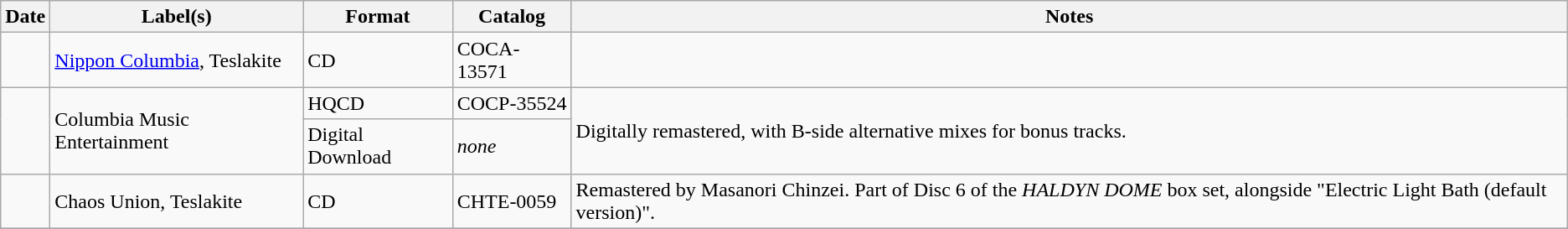<table class="wikitable">
<tr>
<th>Date</th>
<th>Label(s)</th>
<th>Format</th>
<th>Catalog</th>
<th>Notes</th>
</tr>
<tr>
<td></td>
<td><a href='#'>Nippon Columbia</a>, Teslakite</td>
<td>CD</td>
<td>COCA-13571</td>
<td></td>
</tr>
<tr>
<td rowspan=2></td>
<td rowspan=2>Columbia Music Entertainment</td>
<td>HQCD</td>
<td>COCP-35524</td>
<td rowspan=2>Digitally remastered, with B-side alternative mixes for bonus tracks.</td>
</tr>
<tr>
<td>Digital Download</td>
<td><em>none</em></td>
</tr>
<tr>
<td></td>
<td>Chaos Union, Teslakite</td>
<td>CD</td>
<td>CHTE-0059</td>
<td>Remastered by Masanori Chinzei. Part of Disc 6 of the <em>HALDYN DOME</em> box set, alongside "Electric Light Bath (default version)".</td>
</tr>
<tr>
</tr>
</table>
